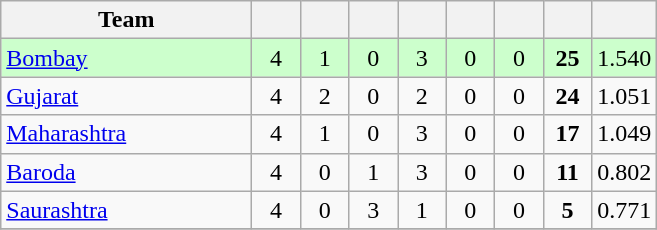<table class="wikitable" style="text-align:center">
<tr>
<th style="width:160px">Team</th>
<th style="width:25px"></th>
<th style="width:25px"></th>
<th style="width:25px"></th>
<th style="width:25px"></th>
<th style="width:25px"></th>
<th style="width:25px"></th>
<th style="width:25px"></th>
<th style="width:25px;"></th>
</tr>
<tr style="background:#cfc;">
<td style="text-align:left"><a href='#'>Bombay</a></td>
<td>4</td>
<td>1</td>
<td>0</td>
<td>3</td>
<td>0</td>
<td>0</td>
<td><strong>25</strong></td>
<td>1.540</td>
</tr>
<tr>
<td style="text-align:left"><a href='#'>Gujarat</a></td>
<td>4</td>
<td>2</td>
<td>0</td>
<td>2</td>
<td>0</td>
<td>0</td>
<td><strong>24</strong></td>
<td>1.051</td>
</tr>
<tr>
<td style="text-align:left"><a href='#'>Maharashtra</a></td>
<td>4</td>
<td>1</td>
<td>0</td>
<td>3</td>
<td>0</td>
<td>0</td>
<td><strong>17</strong></td>
<td>1.049</td>
</tr>
<tr>
<td style="text-align:left"><a href='#'>Baroda</a></td>
<td>4</td>
<td>0</td>
<td>1</td>
<td>3</td>
<td>0</td>
<td>0</td>
<td><strong>11</strong></td>
<td>0.802</td>
</tr>
<tr>
<td style="text-align:left"><a href='#'>Saurashtra</a></td>
<td>4</td>
<td>0</td>
<td>3</td>
<td>1</td>
<td>0</td>
<td>0</td>
<td><strong>5</strong></td>
<td>0.771</td>
</tr>
<tr>
</tr>
</table>
